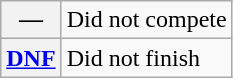<table class="wikitable">
<tr>
<th scope="row">—</th>
<td>Did not compete</td>
</tr>
<tr>
<th scope="row"><a href='#'>DNF</a></th>
<td>Did not finish</td>
</tr>
</table>
